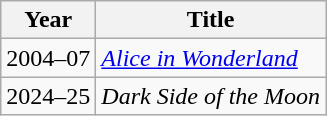<table class="wikitable">
<tr>
<th>Year</th>
<th>Title</th>
</tr>
<tr>
<td>2004–07</td>
<td><em><a href='#'>Alice in Wonderland</a></em></td>
</tr>
<tr>
<td>2024–25</td>
<td><em>Dark Side of the Moon</em></td>
</tr>
</table>
